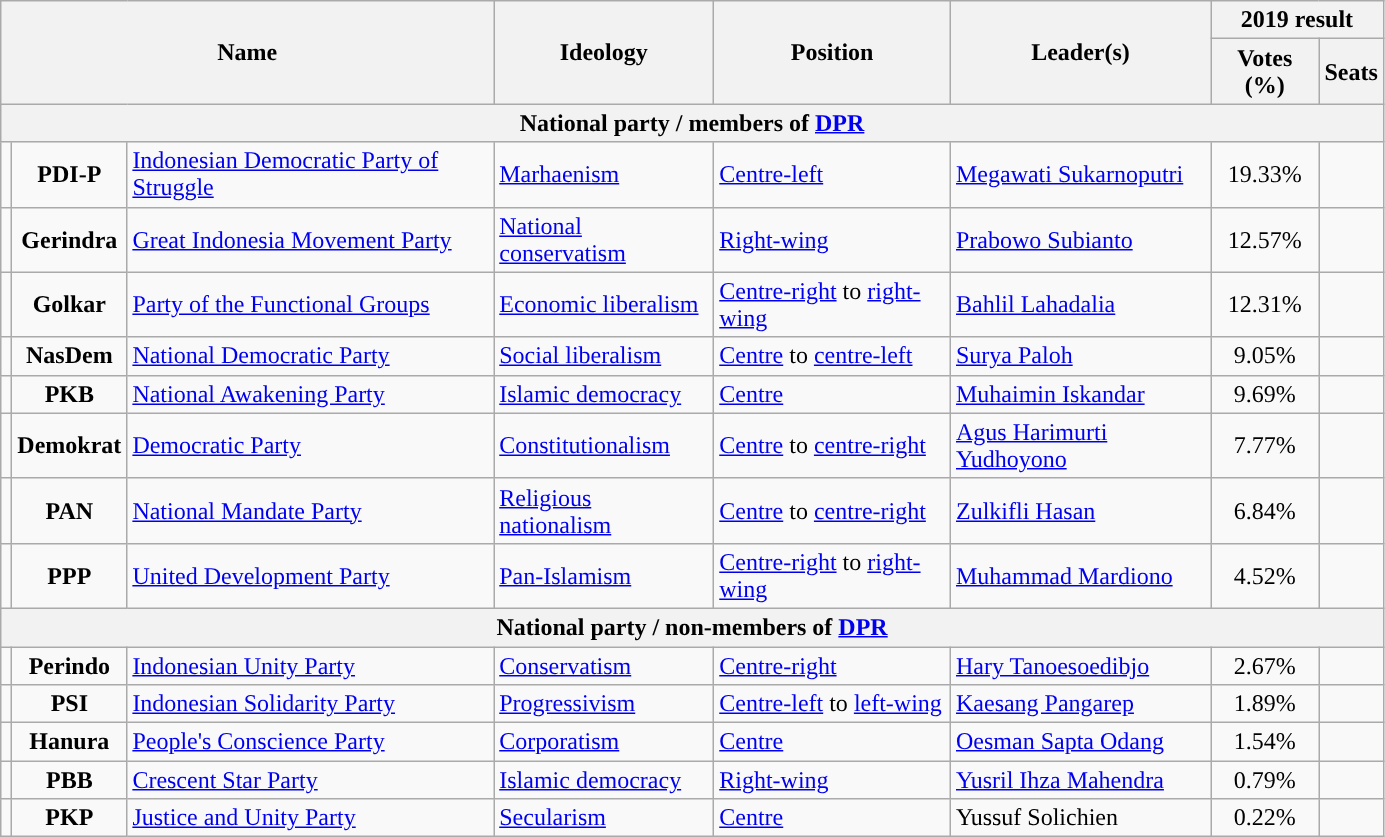<table class="wikitable" style="width:73%;">
<tr>
<th colspan="3" rowspan="2">Name</th>
<th rowspan="2">Ideology</th>
<th rowspan="2">Position</th>
<th rowspan="2">Leader(s)</th>
<th colspan="2">2019 result</th>
</tr>
<tr>
<th>Votes (%)</th>
<th>Seats</th>
</tr>
<tr>
<th colspan="8">National party / members of <a href='#'>DPR</a></th>
</tr>
<tr>
<td style="background:"></td>
<td style="text-align:center;"><strong>PDI-P</strong></td>
<td><a href='#'>Indonesian Democratic Party of Struggle</a><br></td>
<td><a href='#'>Marhaenism</a></td>
<td><a href='#'>Centre-left</a></td>
<td><a href='#'>Megawati Sukarnoputri</a></td>
<td style="text-align:center;">19.33%</td>
<td></td>
</tr>
<tr>
<td style="background:"></td>
<td style="text-align:center;"><strong>Gerindra</strong></td>
<td><a href='#'>Great Indonesia Movement Party</a><br></td>
<td><a href='#'>National conservatism</a></td>
<td><a href='#'>Right-wing</a></td>
<td><a href='#'>Prabowo Subianto</a></td>
<td style="text-align:center;">12.57%</td>
<td></td>
</tr>
<tr>
<td style="background:"></td>
<td style="text-align:center;"><strong>Golkar</strong></td>
<td><a href='#'>Party of the Functional Groups</a><br></td>
<td><a href='#'>Economic liberalism</a></td>
<td><a href='#'>Centre-right</a> to <a href='#'>right-wing</a></td>
<td><a href='#'>Bahlil Lahadalia</a></td>
<td style="text-align:center;">12.31%</td>
<td></td>
</tr>
<tr>
<td style="background:"></td>
<td style="text-align:center;"><strong>NasDem</strong></td>
<td><a href='#'>National Democratic Party</a><br></td>
<td><a href='#'>Social liberalism</a></td>
<td><a href='#'>Centre</a> to <a href='#'>centre-left</a></td>
<td><a href='#'>Surya Paloh</a></td>
<td style="text-align:center;">9.05%</td>
<td></td>
</tr>
<tr>
<td style="background:"></td>
<td style="text-align:center;"><strong>PKB</strong></td>
<td><a href='#'>National Awakening Party</a><br></td>
<td><a href='#'>Islamic democracy</a></td>
<td><a href='#'>Centre</a></td>
<td><a href='#'>Muhaimin Iskandar</a></td>
<td style="text-align:center;">9.69%</td>
<td></td>
</tr>
<tr>
<td style="background:"></td>
<td style="text-align:center;"><strong>Demokrat</strong></td>
<td><a href='#'>Democratic Party</a><br></td>
<td><a href='#'>Constitutionalism</a></td>
<td><a href='#'>Centre</a> to <a href='#'>centre-right</a></td>
<td><a href='#'>Agus Harimurti Yudhoyono</a></td>
<td style="text-align:center;">7.77%</td>
<td></td>
</tr>
<tr>
<td style="background:"></td>
<td style="text-align:center;"><strong>PAN</strong></td>
<td><a href='#'>National Mandate Party</a><br></td>
<td><a href='#'>Religious nationalism</a></td>
<td><a href='#'>Centre</a> to <a href='#'>centre-right</a></td>
<td><a href='#'>Zulkifli Hasan</a></td>
<td style="text-align:center;">6.84%</td>
<td></td>
</tr>
<tr>
<td style="background:"></td>
<td style="text-align:center;"><strong>PPP</strong></td>
<td><a href='#'>United Development Party</a><br></td>
<td><a href='#'>Pan-Islamism</a></td>
<td><a href='#'>Centre-right</a> to <a href='#'>right-wing</a></td>
<td><a href='#'>Muhammad Mardiono</a></td>
<td style="text-align:center;">4.52%</td>
<td></td>
</tr>
<tr>
<th colspan="8">National party / non-members of <a href='#'>DPR</a></th>
</tr>
<tr>
<td style="background:"></td>
<td style="text-align:center;"><strong>Perindo</strong></td>
<td><a href='#'>Indonesian Unity Party</a><br></td>
<td><a href='#'>Conservatism</a></td>
<td><a href='#'>Centre-right</a></td>
<td><a href='#'>Hary Tanoesoedibjo</a></td>
<td style="text-align:center;">2.67%</td>
<td></td>
</tr>
<tr>
<td style="background:"></td>
<td style="text-align:center;"><strong>PSI</strong></td>
<td><a href='#'>Indonesian Solidarity Party</a><br></td>
<td><a href='#'>Progressivism</a></td>
<td><a href='#'>Centre-left</a> to <a href='#'>left-wing</a></td>
<td><a href='#'>Kaesang Pangarep</a></td>
<td style="text-align:center;">1.89%</td>
<td></td>
</tr>
<tr>
<td style="background:"></td>
<td style="text-align:center;"><strong>Hanura</strong></td>
<td><a href='#'>People's Conscience Party</a><br></td>
<td><a href='#'>Corporatism</a></td>
<td><a href='#'>Centre</a></td>
<td><a href='#'>Oesman Sapta Odang</a></td>
<td style="text-align:center;">1.54%</td>
<td></td>
</tr>
<tr>
<td style="background:"></td>
<td style="text-align:center;"><strong>PBB</strong></td>
<td><a href='#'>Crescent Star Party</a><br></td>
<td><a href='#'>Islamic democracy</a></td>
<td><a href='#'>Right-wing</a></td>
<td><a href='#'>Yusril Ihza Mahendra</a></td>
<td style="text-align:center;">0.79%</td>
<td></td>
</tr>
<tr>
<td style="background:"></td>
<td style="text-align:center;"><strong>PKP</strong></td>
<td><a href='#'>Justice and Unity Party</a><br></td>
<td><a href='#'>Secularism</a></td>
<td><a href='#'>Centre</a></td>
<td>Yussuf Solichien</td>
<td style="text-align:center;">0.22%</td>
<td></td>
</tr>
</table>
